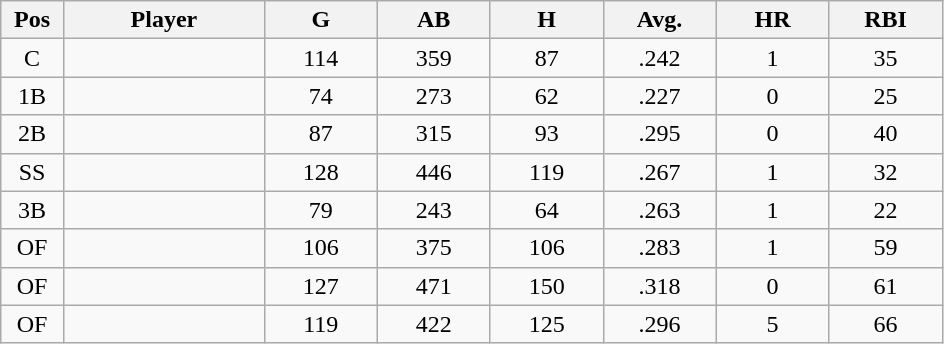<table class="wikitable sortable">
<tr>
<th bgcolor="#DDDDFF" width="5%">Pos</th>
<th bgcolor="#DDDDFF" width="16%">Player</th>
<th bgcolor="#DDDDFF" width="9%">G</th>
<th bgcolor="#DDDDFF" width="9%">AB</th>
<th bgcolor="#DDDDFF" width="9%">H</th>
<th bgcolor="#DDDDFF" width="9%">Avg.</th>
<th bgcolor="#DDDDFF" width="9%">HR</th>
<th bgcolor="#DDDDFF" width="9%">RBI</th>
</tr>
<tr align="center">
<td>C</td>
<td></td>
<td>114</td>
<td>359</td>
<td>87</td>
<td>.242</td>
<td>1</td>
<td>35</td>
</tr>
<tr align="center">
<td>1B</td>
<td></td>
<td>74</td>
<td>273</td>
<td>62</td>
<td>.227</td>
<td>0</td>
<td>25</td>
</tr>
<tr align="center">
<td>2B</td>
<td></td>
<td>87</td>
<td>315</td>
<td>93</td>
<td>.295</td>
<td>0</td>
<td>40</td>
</tr>
<tr align="center">
<td>SS</td>
<td></td>
<td>128</td>
<td>446</td>
<td>119</td>
<td>.267</td>
<td>1</td>
<td>32</td>
</tr>
<tr align="center">
<td>3B</td>
<td></td>
<td>79</td>
<td>243</td>
<td>64</td>
<td>.263</td>
<td>1</td>
<td>22</td>
</tr>
<tr align="center">
<td>OF</td>
<td></td>
<td>106</td>
<td>375</td>
<td>106</td>
<td>.283</td>
<td>1</td>
<td>59</td>
</tr>
<tr align="center">
<td>OF</td>
<td></td>
<td>127</td>
<td>471</td>
<td>150</td>
<td>.318</td>
<td>0</td>
<td>61</td>
</tr>
<tr align="center">
<td>OF</td>
<td></td>
<td>119</td>
<td>422</td>
<td>125</td>
<td>.296</td>
<td>5</td>
<td>66</td>
</tr>
</table>
